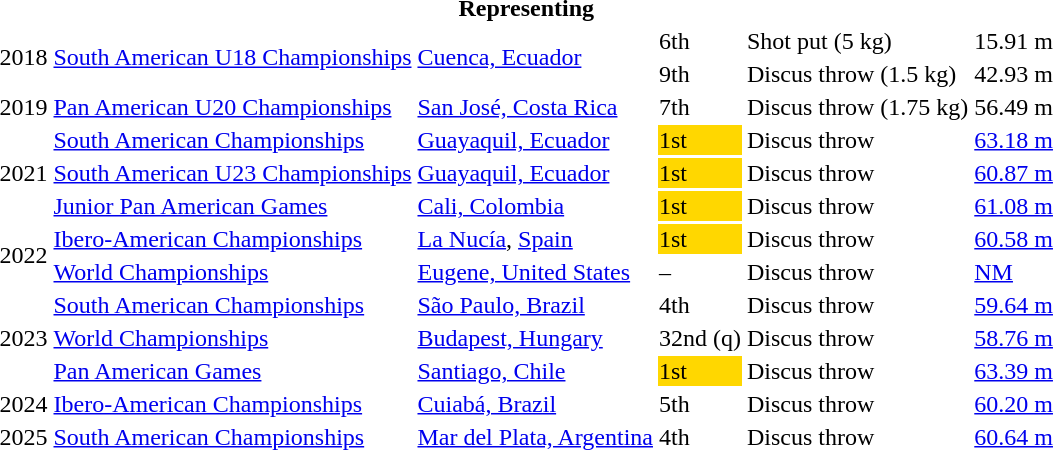<table>
<tr>
<th colspan="6">Representing </th>
</tr>
<tr>
<td rowspan=2>2018</td>
<td rowspan=2><a href='#'>South American U18 Championships</a></td>
<td rowspan=2><a href='#'>Cuenca, Ecuador</a></td>
<td>6th</td>
<td>Shot put (5 kg)</td>
<td>15.91 m</td>
</tr>
<tr>
<td>9th</td>
<td>Discus throw (1.5 kg)</td>
<td>42.93 m</td>
</tr>
<tr>
<td>2019</td>
<td><a href='#'>Pan American U20 Championships</a></td>
<td><a href='#'>San José, Costa Rica</a></td>
<td>7th</td>
<td>Discus throw (1.75 kg)</td>
<td>56.49 m</td>
</tr>
<tr>
<td rowspan=3>2021</td>
<td><a href='#'>South American Championships</a></td>
<td><a href='#'>Guayaquil, Ecuador</a></td>
<td bgcolor=gold>1st</td>
<td>Discus throw</td>
<td><a href='#'>63.18 m</a></td>
</tr>
<tr>
<td><a href='#'>South American U23 Championships</a></td>
<td><a href='#'>Guayaquil, Ecuador</a></td>
<td bgcolor=gold>1st</td>
<td>Discus throw</td>
<td><a href='#'>60.87 m</a></td>
</tr>
<tr>
<td><a href='#'>Junior Pan American Games</a></td>
<td><a href='#'>Cali, Colombia</a></td>
<td bgcolor=gold>1st</td>
<td>Discus throw</td>
<td><a href='#'>61.08 m</a></td>
</tr>
<tr>
<td rowspan=2>2022</td>
<td><a href='#'>Ibero-American Championships</a></td>
<td><a href='#'>La Nucía</a>, <a href='#'>Spain</a></td>
<td bgcolor=gold>1st</td>
<td>Discus throw</td>
<td><a href='#'>60.58 m</a></td>
</tr>
<tr>
<td><a href='#'>World Championships</a></td>
<td><a href='#'>Eugene, United States</a></td>
<td>–</td>
<td>Discus throw</td>
<td><a href='#'>NM</a></td>
</tr>
<tr>
<td rowspan=3>2023</td>
<td><a href='#'>South American Championships</a></td>
<td><a href='#'>São Paulo, Brazil</a></td>
<td>4th</td>
<td>Discus throw</td>
<td><a href='#'>59.64 m</a></td>
</tr>
<tr>
<td><a href='#'>World Championships</a></td>
<td><a href='#'>Budapest, Hungary</a></td>
<td>32nd (q)</td>
<td>Discus throw</td>
<td><a href='#'>58.76 m</a></td>
</tr>
<tr>
<td><a href='#'>Pan American Games</a></td>
<td><a href='#'>Santiago, Chile</a></td>
<td bgcolor=gold>1st</td>
<td>Discus throw</td>
<td><a href='#'>63.39 m</a></td>
</tr>
<tr>
<td>2024</td>
<td><a href='#'>Ibero-American Championships</a></td>
<td><a href='#'>Cuiabá, Brazil</a></td>
<td>5th</td>
<td>Discus throw</td>
<td><a href='#'>60.20 m</a></td>
</tr>
<tr>
<td>2025</td>
<td><a href='#'>South American Championships</a></td>
<td><a href='#'>Mar del Plata, Argentina</a></td>
<td>4th</td>
<td>Discus throw</td>
<td><a href='#'>60.64 m</a></td>
</tr>
</table>
